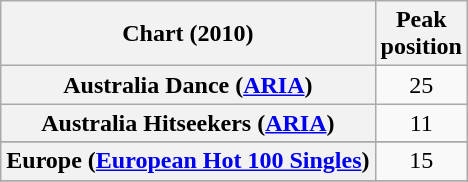<table class="wikitable sortable plainrowheaders" style="text-align:center">
<tr>
<th scope="col">Chart (2010)</th>
<th scope="col">Peak<br>position</th>
</tr>
<tr>
<th scope="row">Australia Dance (<a href='#'>ARIA</a>)</th>
<td>25</td>
</tr>
<tr>
<th scope="row">Australia Hitseekers (<a href='#'>ARIA</a>)</th>
<td>11</td>
</tr>
<tr>
</tr>
<tr>
</tr>
<tr>
</tr>
<tr>
</tr>
<tr>
<th scope="row">Europe (<a href='#'>European Hot 100 Singles</a>)</th>
<td>15</td>
</tr>
<tr>
</tr>
<tr>
</tr>
<tr>
</tr>
<tr>
</tr>
<tr>
</tr>
<tr>
</tr>
<tr>
</tr>
</table>
